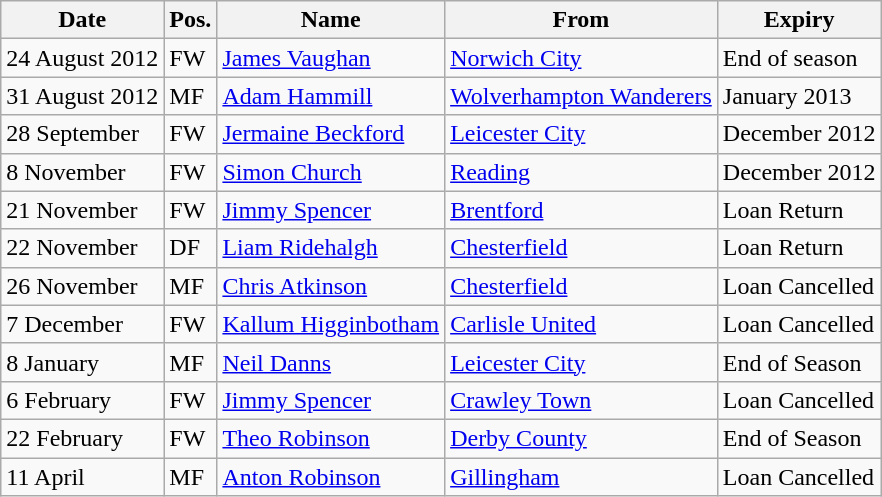<table class="wikitable">
<tr>
<th>Date</th>
<th>Pos.</th>
<th>Name</th>
<th>From</th>
<th>Expiry</th>
</tr>
<tr>
<td>24 August 2012</td>
<td>FW</td>
<td> <a href='#'>James Vaughan</a></td>
<td> <a href='#'>Norwich City</a></td>
<td>End of season</td>
</tr>
<tr>
<td>31 August 2012</td>
<td>MF</td>
<td> <a href='#'>Adam Hammill</a></td>
<td> <a href='#'>Wolverhampton Wanderers</a></td>
<td>January 2013</td>
</tr>
<tr>
<td>28 September</td>
<td>FW</td>
<td> <a href='#'>Jermaine Beckford</a></td>
<td> <a href='#'>Leicester City</a></td>
<td>December 2012</td>
</tr>
<tr>
<td>8 November</td>
<td>FW</td>
<td> <a href='#'>Simon Church</a></td>
<td> <a href='#'>Reading</a></td>
<td>December 2012</td>
</tr>
<tr>
<td>21 November</td>
<td>FW</td>
<td> <a href='#'>Jimmy Spencer</a></td>
<td> <a href='#'>Brentford</a></td>
<td>Loan Return</td>
</tr>
<tr>
<td>22 November</td>
<td>DF</td>
<td> <a href='#'>Liam Ridehalgh</a></td>
<td> <a href='#'>Chesterfield</a></td>
<td>Loan Return</td>
</tr>
<tr>
<td>26 November</td>
<td>MF</td>
<td> <a href='#'>Chris Atkinson</a></td>
<td> <a href='#'>Chesterfield</a></td>
<td>Loan Cancelled</td>
</tr>
<tr>
<td>7 December</td>
<td>FW</td>
<td> <a href='#'>Kallum Higginbotham</a></td>
<td> <a href='#'>Carlisle United</a></td>
<td>Loan Cancelled</td>
</tr>
<tr>
<td>8 January</td>
<td>MF</td>
<td> <a href='#'>Neil Danns</a></td>
<td> <a href='#'>Leicester City</a></td>
<td>End of Season</td>
</tr>
<tr>
<td>6 February</td>
<td>FW</td>
<td> <a href='#'>Jimmy Spencer</a></td>
<td> <a href='#'>Crawley Town</a></td>
<td>Loan Cancelled</td>
</tr>
<tr>
<td>22 February</td>
<td>FW</td>
<td> <a href='#'>Theo Robinson</a></td>
<td> <a href='#'>Derby County</a></td>
<td>End of Season</td>
</tr>
<tr>
<td>11 April</td>
<td>MF</td>
<td> <a href='#'>Anton Robinson</a></td>
<td> <a href='#'>Gillingham</a></td>
<td>Loan Cancelled</td>
</tr>
</table>
